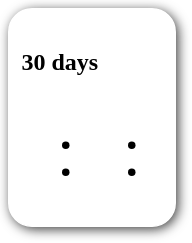<table style=" border-radius:1em; box-shadow: 0.1em 0.1em 0.5em rgba(0,0,0,0.75); background-color: white; border: 1px solid white; padding: 5px;">
<tr style="vertical-align:top;">
<td><br><strong>30 days</strong><table>
<tr>
<td><br><ul><li></li><li></li></ul></td>
<td valign="top"><br><ul><li></li><li></li></ul></td>
<td></td>
</tr>
</table>
</td>
</tr>
</table>
